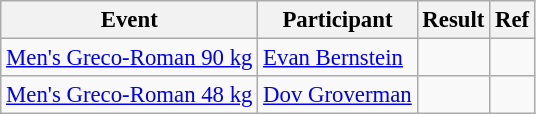<table class="wikitable" style="font-size: 95%;">
<tr>
<th>Event</th>
<th>Participant</th>
<th>Result</th>
<th>Ref</th>
</tr>
<tr>
<td><a href='#'>Men's Greco-Roman 90 kg</a></td>
<td><a href='#'>Evan Bernstein</a></td>
<td></td>
<td></td>
</tr>
<tr>
<td><a href='#'>Men's Greco-Roman 48 kg</a></td>
<td><a href='#'>Dov Groverman</a></td>
<td></td>
<td></td>
</tr>
</table>
